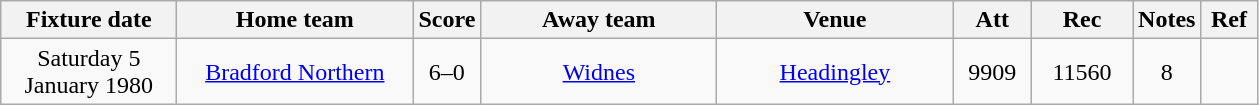<table class="wikitable" style="text-align:center;">
<tr>
<th width=110 abbr="Date">Fixture date</th>
<th width=150 abbr="Home team">Home team</th>
<th width=20 abbr="Score">Score</th>
<th width=150 abbr="Away team">Away team</th>
<th width=150 abbr="Venue">Venue</th>
<th width=45 abbr="Att">Att</th>
<th width=60 abbr="Rec">Rec</th>
<th width=20 abbr="Notes">Notes</th>
<th width=30 abbr="Ref">Ref</th>
</tr>
<tr>
<td>Saturday 5 January 1980</td>
<td><a href='#'>Bradford Northern</a></td>
<td>6–0</td>
<td><a href='#'>Widnes</a></td>
<td><a href='#'>Headingley</a></td>
<td>9909</td>
<td>11560</td>
<td>8</td>
<td></td>
</tr>
</table>
